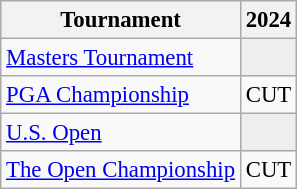<table class="wikitable" style="font-size:95%;text-align:center;">
<tr>
<th>Tournament</th>
<th>2024</th>
</tr>
<tr>
<td align=left><a href='#'>Masters Tournament</a></td>
<td style="background:#eeeeee;"></td>
</tr>
<tr>
<td align=left><a href='#'>PGA Championship</a></td>
<td>CUT</td>
</tr>
<tr>
<td align=left><a href='#'>U.S. Open</a></td>
<td style="background:#eeeeee;"></td>
</tr>
<tr>
<td align=left><a href='#'>The Open Championship</a></td>
<td>CUT</td>
</tr>
</table>
